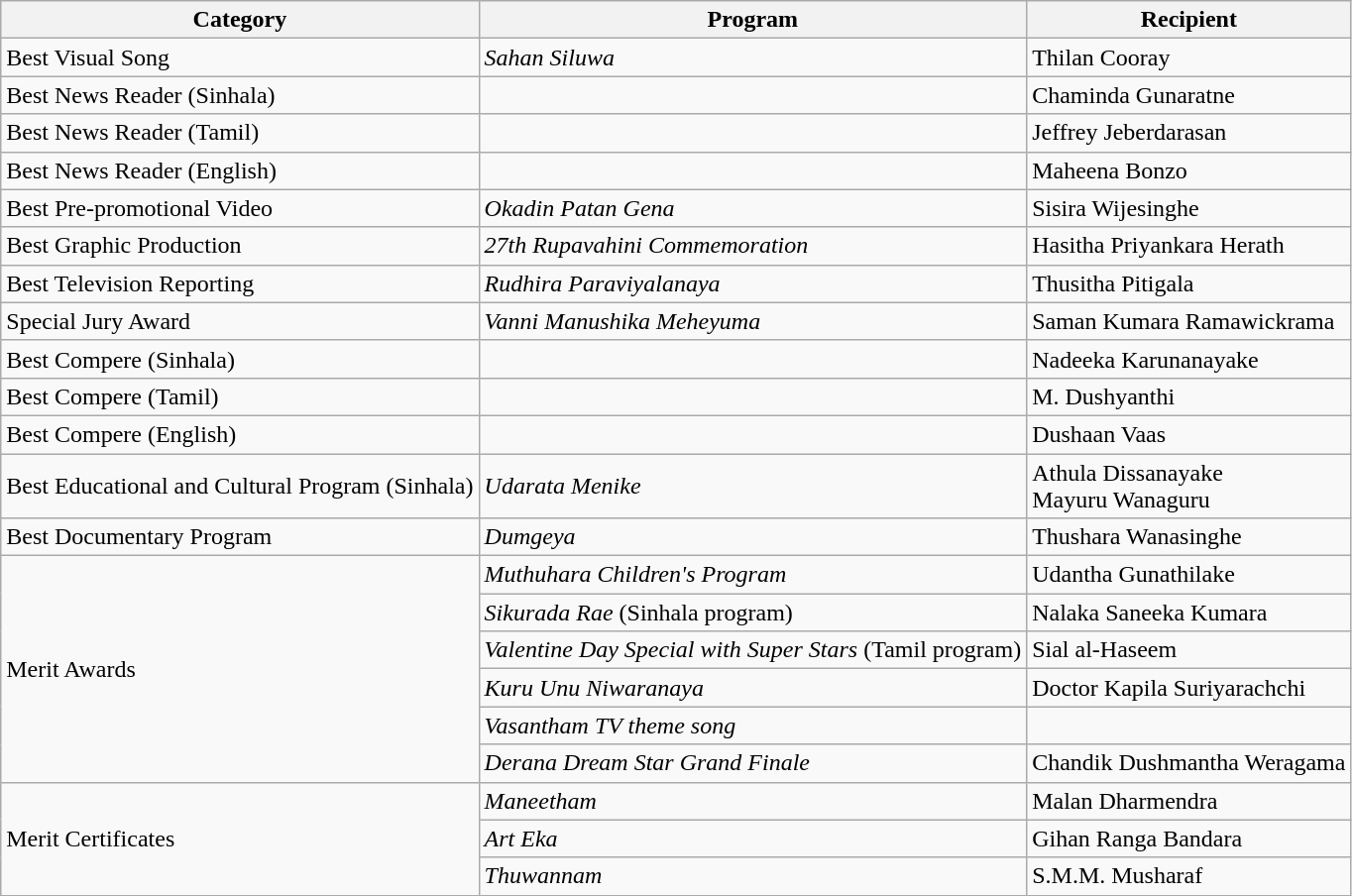<table class="wikitable plainrowheaders sortable">
<tr>
<th scope="col">Category</th>
<th scope="col">Program</th>
<th scope="col">Recipient</th>
</tr>
<tr>
<td>Best Visual Song</td>
<td><em>Sahan Siluwa</em></td>
<td>Thilan Cooray</td>
</tr>
<tr>
<td>Best News Reader (Sinhala)</td>
<td></td>
<td>Chaminda Gunaratne</td>
</tr>
<tr>
<td>Best News Reader (Tamil)</td>
<td></td>
<td>Jeffrey Jeberdarasan</td>
</tr>
<tr>
<td>Best News Reader (English)</td>
<td></td>
<td>Maheena Bonzo</td>
</tr>
<tr>
<td>Best Pre-promotional Video</td>
<td><em>Okadin Patan Gena</em></td>
<td>Sisira Wijesinghe</td>
</tr>
<tr>
<td>Best Graphic Production</td>
<td><em>27th Rupavahini Commemoration</em></td>
<td>Hasitha Priyankara Herath</td>
</tr>
<tr>
<td>Best Television Reporting</td>
<td><em>Rudhira Paraviyalanaya</em></td>
<td>Thusitha Pitigala</td>
</tr>
<tr>
<td>Special Jury Award</td>
<td><em>Vanni Manushika Meheyuma</em></td>
<td>Saman Kumara Ramawickrama</td>
</tr>
<tr>
<td>Best Compere (Sinhala)</td>
<td></td>
<td>Nadeeka Karunanayake</td>
</tr>
<tr>
<td>Best Compere (Tamil)</td>
<td></td>
<td>M. Dushyanthi</td>
</tr>
<tr>
<td>Best Compere (English)</td>
<td></td>
<td>Dushaan Vaas</td>
</tr>
<tr>
<td>Best Educational and Cultural Program (Sinhala)</td>
<td><em>Udarata Menike</em></td>
<td>Athula Dissanayake <br> Mayuru Wanaguru</td>
</tr>
<tr>
<td>Best Documentary Program</td>
<td><em>Dumgeya</em></td>
<td>Thushara Wanasinghe</td>
</tr>
<tr>
<td rowspan=6>Merit Awards</td>
<td><em>Muthuhara Children's Program</em></td>
<td>Udantha Gunathilake</td>
</tr>
<tr>
<td><em>Sikurada Rae</em> (Sinhala program)</td>
<td>Nalaka Saneeka Kumara</td>
</tr>
<tr>
<td><em>Valentine Day Special with Super Stars</em> (Tamil program)</td>
<td>Sial al-Haseem</td>
</tr>
<tr>
<td><em>Kuru Unu Niwaranaya</em></td>
<td>Doctor Kapila Suriyarachchi</td>
</tr>
<tr>
<td><em>Vasantham TV theme song</em></td>
<td></td>
</tr>
<tr>
<td><em>Derana Dream Star Grand Finale</em></td>
<td>Chandik Dushmantha Weragama</td>
</tr>
<tr>
<td rowspan=3>Merit Certificates</td>
<td><em>Maneetham</em></td>
<td>Malan Dharmendra</td>
</tr>
<tr>
<td><em>Art Eka</em></td>
<td>Gihan Ranga Bandara</td>
</tr>
<tr>
<td><em>Thuwannam</em></td>
<td>S.M.M. Musharaf</td>
</tr>
</table>
